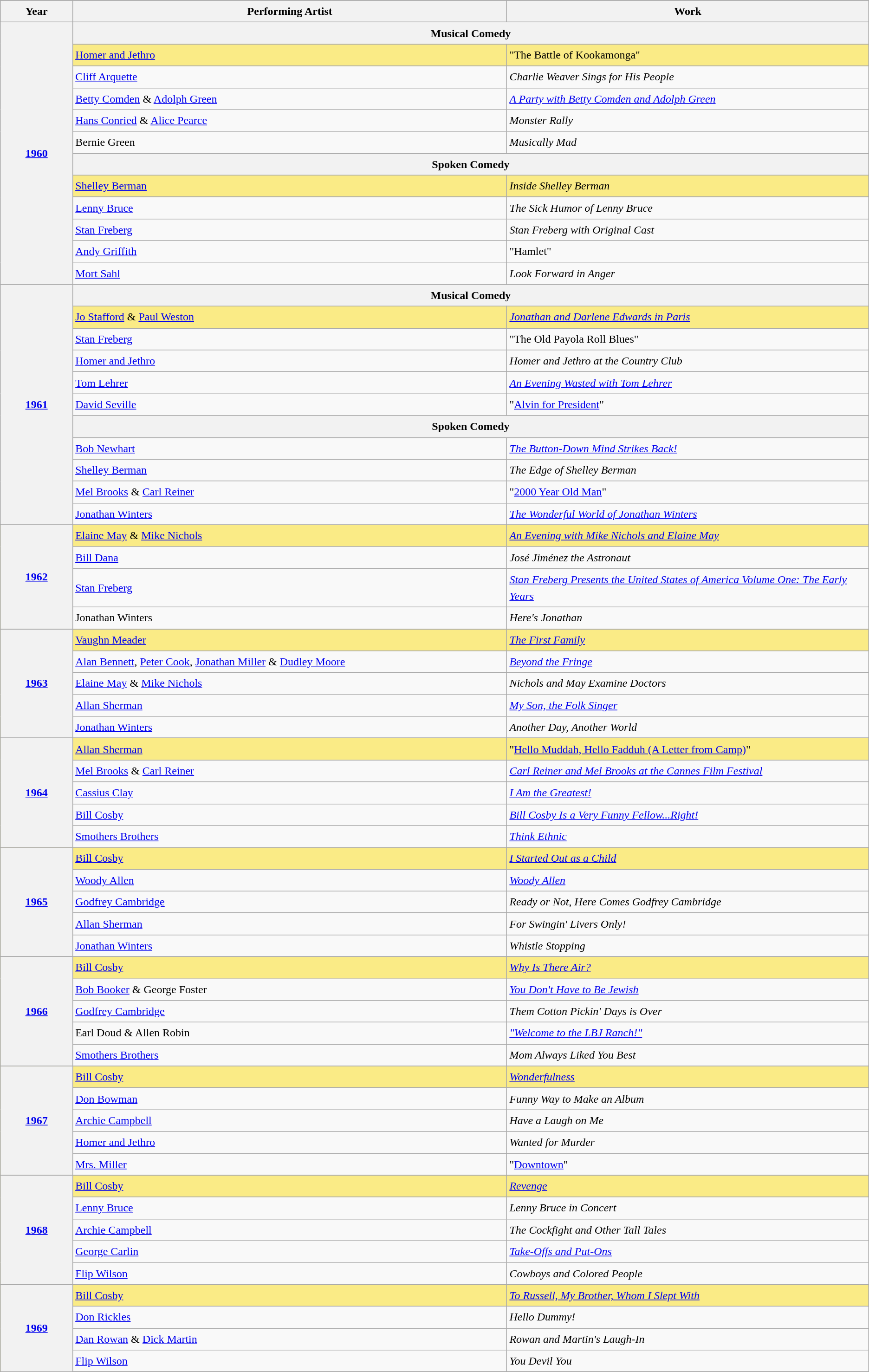<table class="wikitable" style="font-size:1.00em; line-height:1.5em;">
<tr bgcolor="#bebebe">
</tr>
<tr bgcolor="#bebebe">
<th width="5%">Year</th>
<th width="30%">Performing Artist</th>
<th width="25%">Work</th>
</tr>
<tr>
<th rowspan=12, style="text-align:center;"><a href='#'>1960</a> <br></th>
<th colspan=3>Musical Comedy</th>
</tr>
<tr style="background:#FAEB86;">
<td><a href='#'>Homer and Jethro</a></td>
<td>"The Battle of Kookamonga"</td>
</tr>
<tr>
<td><a href='#'>Cliff Arquette</a></td>
<td><em>Charlie Weaver Sings for His People</em></td>
</tr>
<tr>
<td><a href='#'>Betty Comden</a> & <a href='#'>Adolph Green</a></td>
<td><em><a href='#'>A Party with Betty Comden and Adolph Green</a></em></td>
</tr>
<tr>
<td><a href='#'>Hans Conried</a> & <a href='#'>Alice Pearce</a></td>
<td><em>Monster Rally</em></td>
</tr>
<tr>
<td>Bernie Green</td>
<td><em>Musically Mad</em></td>
</tr>
<tr>
<th colspan=2>Spoken Comedy</th>
</tr>
<tr style="background:#FAEB86;">
<td><a href='#'>Shelley Berman</a></td>
<td><em>Inside Shelley Berman</em></td>
</tr>
<tr>
<td><a href='#'>Lenny Bruce</a></td>
<td><em>The Sick Humor of Lenny Bruce</em></td>
</tr>
<tr>
<td><a href='#'>Stan Freberg</a></td>
<td><em>Stan Freberg with Original Cast</em></td>
</tr>
<tr>
<td><a href='#'>Andy Griffith</a></td>
<td>"Hamlet"</td>
</tr>
<tr>
<td><a href='#'>Mort Sahl</a></td>
<td><em>Look Forward in Anger</em></td>
</tr>
<tr>
<th rowspan="11" scope="row" style="text-align:center;"><a href='#'>1961</a> <br></th>
<th colspan=3>Musical Comedy</th>
</tr>
<tr style="background:#FAEB86;">
<td><a href='#'>Jo Stafford</a> & <a href='#'>Paul Weston</a></td>
<td><em><a href='#'>Jonathan and Darlene Edwards in Paris</a></em></td>
</tr>
<tr>
<td><a href='#'>Stan Freberg</a></td>
<td>"The Old Payola Roll Blues"</td>
</tr>
<tr>
<td><a href='#'>Homer and Jethro</a></td>
<td><em>Homer and Jethro at the Country Club</em></td>
</tr>
<tr>
<td><a href='#'>Tom Lehrer</a></td>
<td><em><a href='#'>An Evening Wasted with Tom Lehrer</a></em></td>
</tr>
<tr>
<td><a href='#'>David Seville</a></td>
<td>"<a href='#'>Alvin for President</a>"</td>
</tr>
<tr>
<th colspan=2>Spoken Comedy</th>
</tr>
<tr -style="background:#FAEB86;">
<td><a href='#'>Bob Newhart</a></td>
<td><em><a href='#'>The Button-Down Mind Strikes Back!</a></em></td>
</tr>
<tr>
<td><a href='#'>Shelley Berman</a></td>
<td><em>The Edge of Shelley Berman</em></td>
</tr>
<tr>
<td><a href='#'>Mel Brooks</a> & <a href='#'>Carl Reiner</a></td>
<td>"<a href='#'>2000 Year Old Man</a>"</td>
</tr>
<tr>
<td><a href='#'>Jonathan Winters</a></td>
<td><em><a href='#'>The Wonderful World of Jonathan Winters</a></em></td>
</tr>
<tr>
</tr>
<tr style="background:#FAEB86;">
<th rowspan=4, style="text-align:center;"><a href='#'>1962</a> <br></th>
<td><a href='#'>Elaine May</a> & <a href='#'>Mike Nichols</a></td>
<td><em><a href='#'>An Evening with Mike Nichols and Elaine May</a></em></td>
</tr>
<tr>
<td><a href='#'>Bill Dana</a></td>
<td><em>José Jiménez the Astronaut</em></td>
</tr>
<tr>
<td><a href='#'>Stan Freberg</a></td>
<td><em><a href='#'>Stan Freberg Presents the United States of America Volume One: The Early Years</a></em></td>
</tr>
<tr>
<td>Jonathan Winters</td>
<td><em>Here's Jonathan</em></td>
</tr>
<tr>
</tr>
<tr style="background:#FAEB86;">
<th rowspan=5, style="text-align:center;"><a href='#'>1963</a> <br></th>
<td><a href='#'>Vaughn Meader</a></td>
<td><em><a href='#'>The First Family</a></em></td>
</tr>
<tr>
<td><a href='#'>Alan Bennett</a>, <a href='#'>Peter Cook</a>, <a href='#'>Jonathan Miller</a> & <a href='#'>Dudley Moore</a></td>
<td><em><a href='#'>Beyond the Fringe</a></em></td>
</tr>
<tr>
<td><a href='#'>Elaine May</a> & <a href='#'>Mike Nichols</a></td>
<td><em>Nichols and May Examine Doctors</em></td>
</tr>
<tr>
<td><a href='#'>Allan Sherman</a></td>
<td><em><a href='#'>My Son, the Folk Singer</a></em></td>
</tr>
<tr>
<td><a href='#'>Jonathan Winters</a></td>
<td><em>Another Day, Another World</em></td>
</tr>
<tr>
</tr>
<tr style="background:#FAEB86;">
<th rowspan=5, style="text-align:center;"><a href='#'>1964</a> <br></th>
<td><a href='#'>Allan Sherman</a></td>
<td>"<a href='#'>Hello Muddah, Hello Fadduh (A Letter from Camp)</a>"</td>
</tr>
<tr>
<td><a href='#'>Mel Brooks</a> & <a href='#'>Carl Reiner</a></td>
<td><em><a href='#'>Carl Reiner and Mel Brooks at the Cannes Film Festival</a></em></td>
</tr>
<tr>
<td><a href='#'>Cassius Clay</a></td>
<td><em><a href='#'>I Am the Greatest!</a></em></td>
</tr>
<tr>
<td><a href='#'>Bill Cosby</a></td>
<td><em><a href='#'>Bill Cosby Is a Very Funny Fellow...Right!</a></em></td>
</tr>
<tr>
<td><a href='#'>Smothers Brothers</a></td>
<td><em><a href='#'>Think Ethnic</a></em></td>
</tr>
<tr>
</tr>
<tr style="background:#FAEB86;">
<th rowspan=5, style="text-align:center;"><a href='#'>1965</a> <br></th>
<td><a href='#'>Bill Cosby</a></td>
<td><em><a href='#'>I Started Out as a Child</a></em></td>
</tr>
<tr>
<td><a href='#'>Woody Allen</a></td>
<td><em><a href='#'>Woody Allen</a></em></td>
</tr>
<tr>
<td><a href='#'>Godfrey Cambridge</a></td>
<td><em>Ready or Not, Here Comes Godfrey Cambridge</em></td>
</tr>
<tr>
<td><a href='#'>Allan Sherman</a></td>
<td><em>For Swingin' Livers Only!</em></td>
</tr>
<tr>
<td><a href='#'>Jonathan Winters</a></td>
<td><em>Whistle Stopping</em></td>
</tr>
<tr>
</tr>
<tr style="background:#FAEB86;">
<th rowspan=5, style="text-align:center;"><a href='#'>1966</a> <br></th>
<td><a href='#'>Bill Cosby</a></td>
<td><em><a href='#'>Why Is There Air?</a></em></td>
</tr>
<tr>
<td><a href='#'>Bob Booker</a> & George Foster</td>
<td><em><a href='#'>You Don't Have to Be Jewish</a></em></td>
</tr>
<tr>
<td><a href='#'>Godfrey Cambridge</a></td>
<td><em>Them Cotton Pickin' Days is Over</em></td>
</tr>
<tr>
<td>Earl Doud & Allen Robin</td>
<td><em><a href='#'>"Welcome to the LBJ Ranch!"</a></em></td>
</tr>
<tr>
<td><a href='#'>Smothers Brothers</a></td>
<td><em>Mom Always Liked You Best</em></td>
</tr>
<tr>
</tr>
<tr style="background:#FAEB86;">
<th rowspan=5, style="text-align:center;"><a href='#'>1967</a> <br></th>
<td><a href='#'>Bill Cosby</a></td>
<td><em><a href='#'>Wonderfulness</a></em></td>
</tr>
<tr>
<td><a href='#'>Don Bowman</a></td>
<td><em>Funny Way to Make an Album</em></td>
</tr>
<tr>
<td><a href='#'>Archie Campbell</a></td>
<td><em>Have a Laugh on Me</em></td>
</tr>
<tr>
<td><a href='#'>Homer and Jethro</a></td>
<td><em>Wanted for Murder</em></td>
</tr>
<tr>
<td><a href='#'>Mrs. Miller</a></td>
<td>"<a href='#'>Downtown</a>"</td>
</tr>
<tr>
</tr>
<tr style="background:#FAEB86;">
<th rowspan=5, style="text-align:center;"><a href='#'>1968</a> <br></th>
<td><a href='#'>Bill Cosby</a></td>
<td><em><a href='#'>Revenge</a></em></td>
</tr>
<tr>
<td><a href='#'>Lenny Bruce</a></td>
<td><em>Lenny Bruce in Concert</em></td>
</tr>
<tr>
<td><a href='#'>Archie Campbell</a></td>
<td><em>The Cockfight and Other Tall Tales</em></td>
</tr>
<tr>
<td><a href='#'>George Carlin</a></td>
<td><em><a href='#'>Take-Offs and Put-Ons</a></em></td>
</tr>
<tr>
<td><a href='#'>Flip Wilson</a></td>
<td><em>Cowboys and Colored People</em></td>
</tr>
<tr>
</tr>
<tr style="background:#FAEB86;">
<th rowspan=5, style="text-align:center;"><a href='#'>1969</a> <br></th>
<td><a href='#'>Bill Cosby</a></td>
<td><em><a href='#'>To Russell, My Brother, Whom I Slept With</a></em></td>
</tr>
<tr>
<td><a href='#'>Don Rickles</a></td>
<td><em>Hello Dummy!</em></td>
</tr>
<tr>
<td><a href='#'>Dan Rowan</a> & <a href='#'>Dick Martin</a></td>
<td><em>Rowan and Martin's Laugh-In</em></td>
</tr>
<tr>
<td><a href='#'>Flip Wilson</a></td>
<td><em>You Devil You</em></td>
</tr>
<tr>
</tr>
</table>
